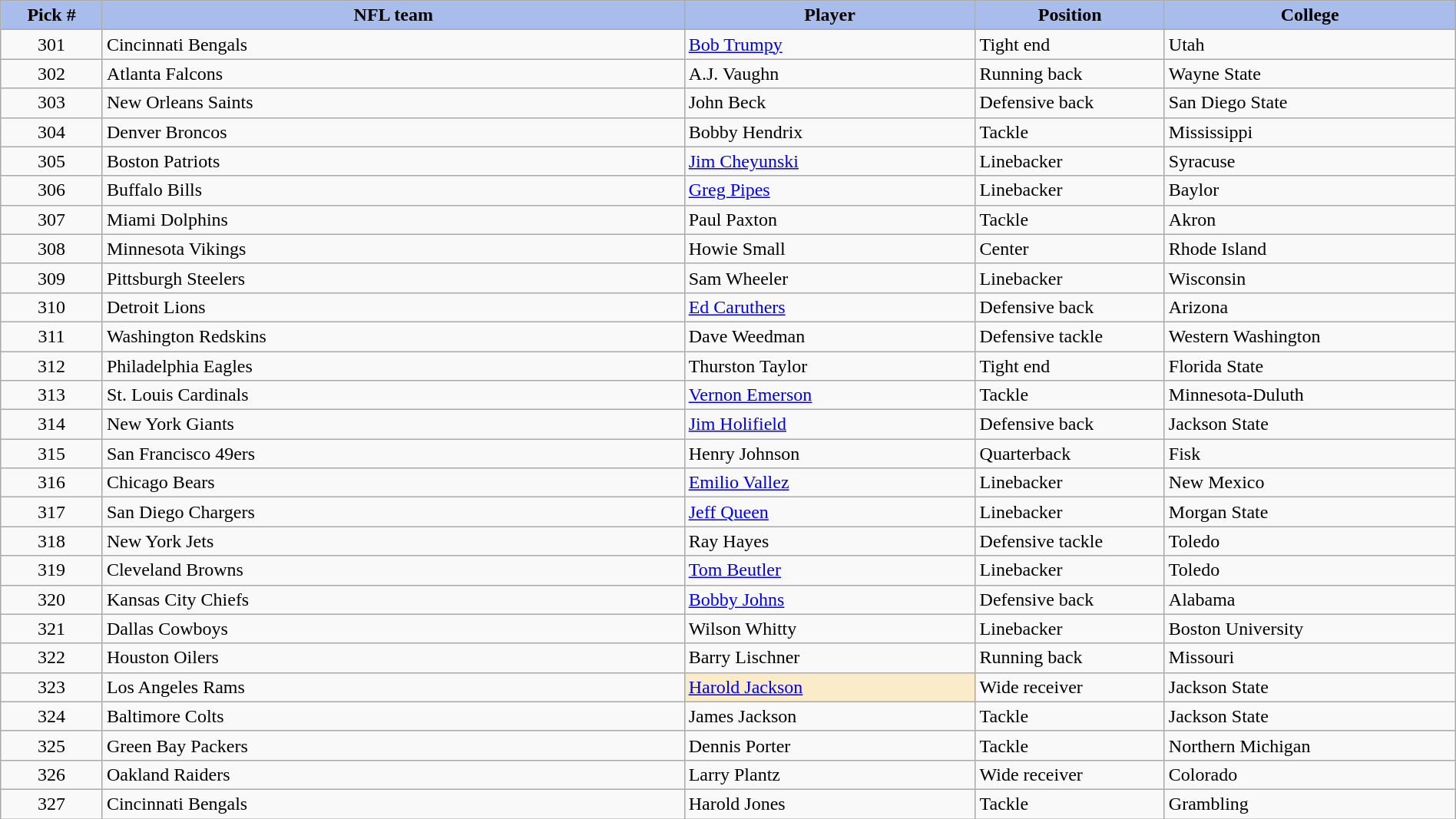<table class="wikitable sortable sortable" style="width: 100%">
<tr>
<th style="background:#A8BDEC;" width=7%>Pick #</th>
<th width=40% style="background:#A8BDEC;">NFL team</th>
<th width=20% style="background:#A8BDEC;">Player</th>
<th width=13% style="background:#A8BDEC;">Position</th>
<th style="background:#A8BDEC;">College</th>
</tr>
<tr>
<td align=center>301</td>
<td>Cincinnati Bengals</td>
<td><a href='#'>Bob Trumpy</a></td>
<td>Tight end</td>
<td>Utah</td>
</tr>
<tr>
<td align=center>302</td>
<td>Atlanta Falcons</td>
<td>A.J. Vaughn</td>
<td>Running back</td>
<td>Wayne State</td>
</tr>
<tr>
<td align=center>303</td>
<td>New Orleans Saints</td>
<td>John Beck</td>
<td>Defensive back</td>
<td>San Diego State</td>
</tr>
<tr>
<td align=center>304</td>
<td>Denver Broncos</td>
<td>Bobby Hendrix</td>
<td>Tackle</td>
<td>Mississippi</td>
</tr>
<tr>
<td align=center>305</td>
<td>Boston Patriots</td>
<td><a href='#'>Jim Cheyunski</a></td>
<td>Linebacker</td>
<td>Syracuse</td>
</tr>
<tr>
<td align=center>306</td>
<td>Buffalo Bills</td>
<td><a href='#'>Greg Pipes</a></td>
<td>Linebacker</td>
<td>Baylor</td>
</tr>
<tr>
<td align=center>307</td>
<td>Miami Dolphins</td>
<td>Paul Paxton</td>
<td>Tackle</td>
<td>Akron</td>
</tr>
<tr>
<td align=center>308</td>
<td>Minnesota Vikings</td>
<td>Howie Small</td>
<td>Center</td>
<td>Rhode Island</td>
</tr>
<tr>
<td align=center>309</td>
<td>Pittsburgh Steelers</td>
<td>Sam Wheeler</td>
<td>Linebacker</td>
<td>Wisconsin</td>
</tr>
<tr>
<td align=center>310</td>
<td>Detroit Lions</td>
<td><a href='#'>Ed Caruthers</a></td>
<td>Defensive back</td>
<td>Arizona</td>
</tr>
<tr>
<td align=center>311</td>
<td>Washington Redskins</td>
<td>Dave Weedman</td>
<td>Defensive tackle</td>
<td>Western Washington</td>
</tr>
<tr>
<td align=center>312</td>
<td>Philadelphia Eagles</td>
<td>Thurston Taylor</td>
<td>Tight end</td>
<td>Florida State</td>
</tr>
<tr>
<td align=center>313</td>
<td>St. Louis Cardinals</td>
<td><a href='#'>Vernon Emerson</a></td>
<td>Tackle</td>
<td>Minnesota-Duluth</td>
</tr>
<tr>
<td align=center>314</td>
<td>New York Giants</td>
<td><a href='#'>Jim Holifield</a></td>
<td>Defensive back</td>
<td>Jackson State</td>
</tr>
<tr>
<td align=center>315</td>
<td>San Francisco 49ers</td>
<td>Henry Johnson</td>
<td>Quarterback</td>
<td>Fisk</td>
</tr>
<tr>
<td align=center>316</td>
<td>Chicago Bears</td>
<td><a href='#'>Emilio Vallez</a></td>
<td>Linebacker</td>
<td>New Mexico</td>
</tr>
<tr>
<td align=center>317</td>
<td>San Diego Chargers</td>
<td><a href='#'>Jeff Queen</a></td>
<td>Linebacker</td>
<td>Morgan State</td>
</tr>
<tr>
<td align=center>318</td>
<td>New York Jets</td>
<td>Ray Hayes</td>
<td>Defensive tackle</td>
<td>Toledo</td>
</tr>
<tr>
<td align=center>319</td>
<td>Cleveland Browns</td>
<td><a href='#'>Tom Beutler</a></td>
<td>Linebacker</td>
<td>Toledo</td>
</tr>
<tr>
<td align=center>320</td>
<td>Kansas City Chiefs</td>
<td><a href='#'>Bobby Johns</a></td>
<td>Defensive back</td>
<td>Alabama</td>
</tr>
<tr>
<td align=center>321</td>
<td>Dallas Cowboys</td>
<td>Wilson Whitty</td>
<td>Linebacker</td>
<td>Boston University</td>
</tr>
<tr>
<td align=center>322</td>
<td>Houston Oilers</td>
<td>Barry Lischner</td>
<td>Running back</td>
<td>Missouri</td>
</tr>
<tr>
<td align=center>323</td>
<td>Los Angeles Rams</td>
<td bgcolor="#faecc8"><a href='#'>Harold Jackson</a></td>
<td>Wide receiver</td>
<td>Jackson State</td>
</tr>
<tr>
<td align=center>324</td>
<td>Baltimore Colts</td>
<td>James Jackson</td>
<td>Tackle</td>
<td>Jackson State</td>
</tr>
<tr>
<td align=center>325</td>
<td>Green Bay Packers</td>
<td>Dennis Porter</td>
<td>Tackle</td>
<td>Northern Michigan</td>
</tr>
<tr>
<td align=center>326</td>
<td>Oakland Raiders</td>
<td>Larry Plantz</td>
<td>Wide receiver</td>
<td>Colorado</td>
</tr>
<tr>
<td align=center>327</td>
<td>Cincinnati Bengals</td>
<td>Harold Jones</td>
<td>Tackle</td>
<td>Grambling</td>
</tr>
</table>
